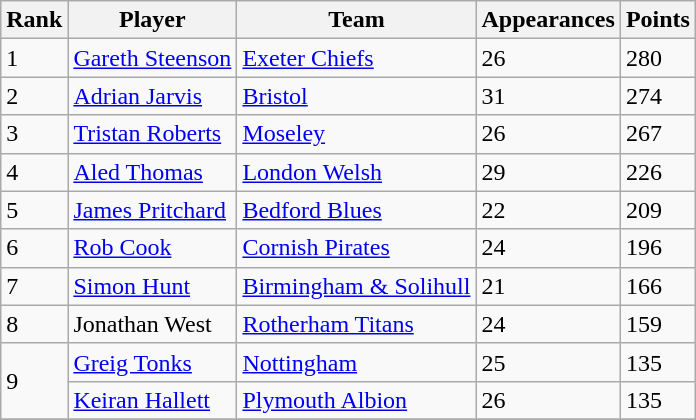<table class="wikitable">
<tr>
<th>Rank</th>
<th>Player</th>
<th>Team</th>
<th>Appearances</th>
<th>Points</th>
</tr>
<tr>
<td>1</td>
<td> <a href='#'>Gareth Steenson</a></td>
<td><a href='#'>Exeter Chiefs</a></td>
<td>26</td>
<td>280</td>
</tr>
<tr>
<td>2</td>
<td> <a href='#'>Adrian Jarvis</a></td>
<td><a href='#'>Bristol</a></td>
<td>31</td>
<td>274</td>
</tr>
<tr>
<td>3</td>
<td> <a href='#'>Tristan Roberts</a></td>
<td><a href='#'>Moseley</a></td>
<td>26</td>
<td>267</td>
</tr>
<tr>
<td>4</td>
<td> <a href='#'>Aled Thomas</a></td>
<td><a href='#'>London Welsh</a></td>
<td>29</td>
<td>226</td>
</tr>
<tr>
<td>5</td>
<td> <a href='#'>James Pritchard</a></td>
<td><a href='#'>Bedford Blues</a></td>
<td>22</td>
<td>209</td>
</tr>
<tr>
<td>6</td>
<td> <a href='#'>Rob Cook</a></td>
<td><a href='#'>Cornish Pirates</a></td>
<td>24</td>
<td>196</td>
</tr>
<tr>
<td>7</td>
<td> <a href='#'>Simon Hunt</a></td>
<td><a href='#'>Birmingham & Solihull</a></td>
<td>21</td>
<td>166</td>
</tr>
<tr>
<td>8</td>
<td> Jonathan West</td>
<td><a href='#'>Rotherham Titans</a></td>
<td>24</td>
<td>159</td>
</tr>
<tr>
<td rowspan=2>9</td>
<td> <a href='#'>Greig Tonks</a></td>
<td><a href='#'>Nottingham</a></td>
<td>25</td>
<td>135</td>
</tr>
<tr>
<td> <a href='#'>Keiran Hallett</a></td>
<td><a href='#'>Plymouth Albion</a></td>
<td>26</td>
<td>135</td>
</tr>
<tr>
</tr>
</table>
